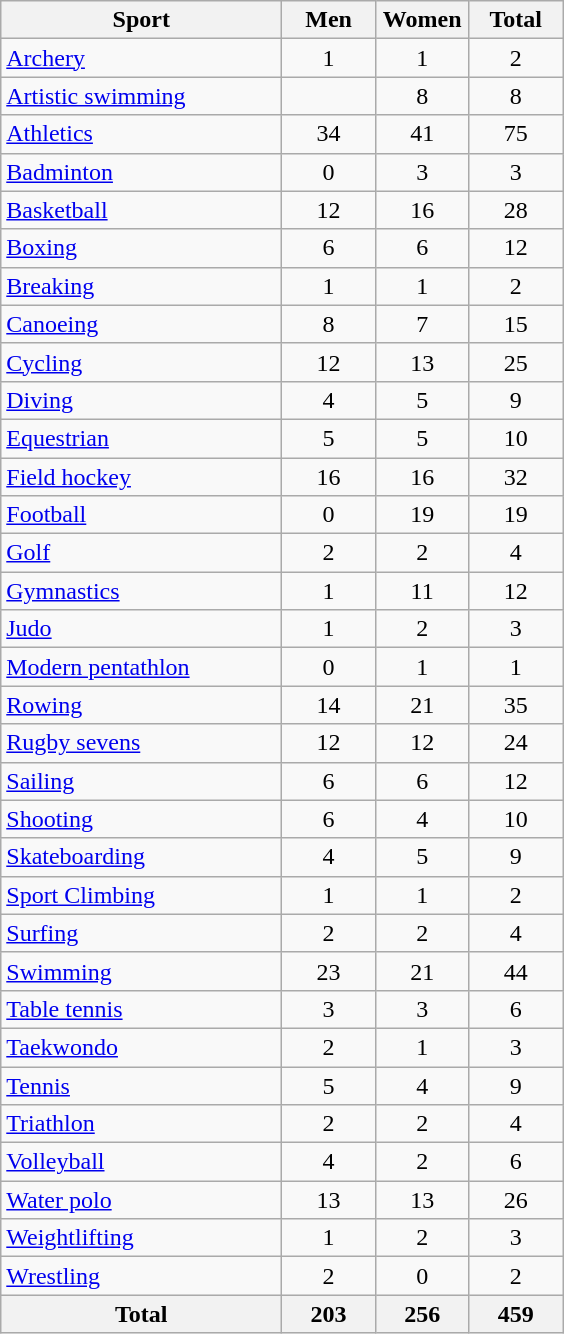<table class="wikitable sortable" style="text-align:center;">
<tr>
<th width=180>Sport</th>
<th width=55>Men</th>
<th width=55>Women</th>
<th width=55>Total</th>
</tr>
<tr>
<td align=left><a href='#'>Archery</a></td>
<td>1</td>
<td>1</td>
<td>2</td>
</tr>
<tr>
<td align=left><a href='#'>Artistic swimming</a></td>
<td></td>
<td>8</td>
<td>8</td>
</tr>
<tr>
<td align=left><a href='#'>Athletics</a></td>
<td>34</td>
<td>41</td>
<td>75</td>
</tr>
<tr>
<td align=left><a href='#'>Badminton</a></td>
<td>0</td>
<td>3</td>
<td>3</td>
</tr>
<tr>
<td align=left><a href='#'>Basketball</a></td>
<td>12</td>
<td>16</td>
<td>28</td>
</tr>
<tr>
<td align=left><a href='#'>Boxing</a></td>
<td>6</td>
<td>6</td>
<td>12</td>
</tr>
<tr>
<td align=left><a href='#'>Breaking</a></td>
<td>1</td>
<td>1</td>
<td>2</td>
</tr>
<tr>
<td align=left><a href='#'>Canoeing</a></td>
<td>8</td>
<td>7</td>
<td>15</td>
</tr>
<tr>
<td align=left><a href='#'>Cycling</a></td>
<td>12</td>
<td>13</td>
<td>25</td>
</tr>
<tr>
<td align=left><a href='#'>Diving</a></td>
<td>4</td>
<td>5</td>
<td>9</td>
</tr>
<tr>
<td align=left><a href='#'>Equestrian</a></td>
<td>5</td>
<td>5</td>
<td>10</td>
</tr>
<tr>
<td align=left><a href='#'>Field hockey</a></td>
<td>16</td>
<td>16</td>
<td>32</td>
</tr>
<tr>
<td align=left><a href='#'>Football</a></td>
<td>0</td>
<td>19</td>
<td>19</td>
</tr>
<tr>
<td align=left><a href='#'>Golf</a></td>
<td>2</td>
<td>2</td>
<td>4</td>
</tr>
<tr>
<td align=left><a href='#'>Gymnastics</a></td>
<td>1</td>
<td>11</td>
<td>12</td>
</tr>
<tr>
<td align=left><a href='#'>Judo</a></td>
<td>1</td>
<td>2</td>
<td>3</td>
</tr>
<tr>
<td align=left><a href='#'>Modern pentathlon</a></td>
<td>0</td>
<td>1</td>
<td>1</td>
</tr>
<tr>
<td align=left><a href='#'>Rowing</a></td>
<td>14</td>
<td>21</td>
<td>35</td>
</tr>
<tr>
<td align=left><a href='#'>Rugby sevens</a></td>
<td>12</td>
<td>12</td>
<td>24</td>
</tr>
<tr>
<td align=left><a href='#'>Sailing</a></td>
<td>6</td>
<td>6</td>
<td>12</td>
</tr>
<tr>
<td align=left><a href='#'>Shooting</a></td>
<td>6</td>
<td>4</td>
<td>10</td>
</tr>
<tr>
<td align=left><a href='#'>Skateboarding</a></td>
<td>4</td>
<td>5</td>
<td>9</td>
</tr>
<tr>
<td align=left><a href='#'>Sport Climbing</a></td>
<td>1</td>
<td>1</td>
<td>2</td>
</tr>
<tr>
<td align=left><a href='#'>Surfing</a></td>
<td>2</td>
<td>2</td>
<td>4</td>
</tr>
<tr>
<td align=left><a href='#'>Swimming</a></td>
<td>23</td>
<td>21</td>
<td>44</td>
</tr>
<tr>
<td align=left><a href='#'>Table tennis</a></td>
<td>3</td>
<td>3</td>
<td>6</td>
</tr>
<tr>
<td align=left><a href='#'>Taekwondo</a></td>
<td>2</td>
<td>1</td>
<td>3</td>
</tr>
<tr>
<td align=left><a href='#'>Tennis</a></td>
<td>5</td>
<td>4</td>
<td>9</td>
</tr>
<tr>
<td align=left><a href='#'>Triathlon</a></td>
<td>2</td>
<td>2</td>
<td>4</td>
</tr>
<tr>
<td align=left><a href='#'>Volleyball</a></td>
<td>4</td>
<td>2</td>
<td>6</td>
</tr>
<tr>
<td align=left><a href='#'>Water polo</a></td>
<td>13</td>
<td>13</td>
<td>26</td>
</tr>
<tr>
<td align=left><a href='#'>Weightlifting</a></td>
<td>1</td>
<td>2</td>
<td>3</td>
</tr>
<tr>
<td align=left><a href='#'>Wrestling</a></td>
<td>2</td>
<td>0</td>
<td>2</td>
</tr>
<tr>
<th>Total</th>
<th>203</th>
<th>256</th>
<th>459</th>
</tr>
</table>
